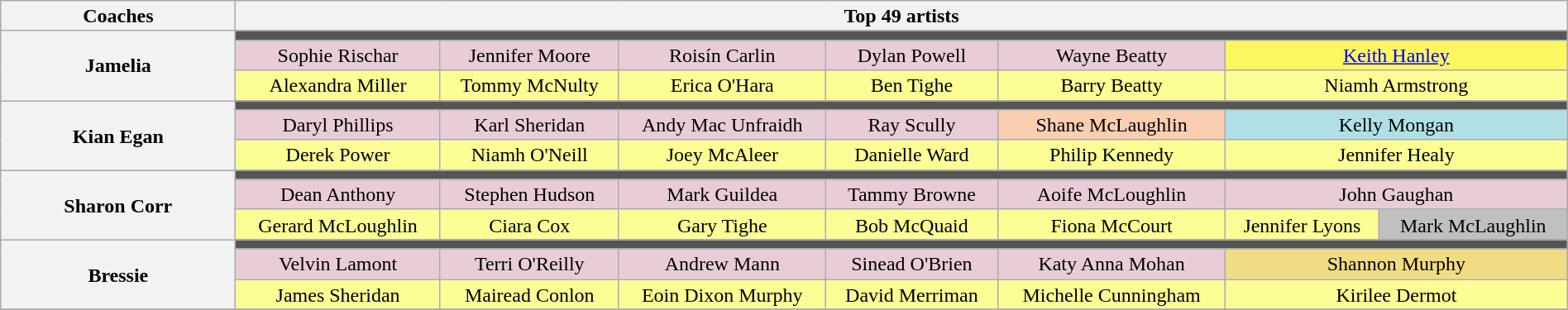<table class="wikitable" style="text-align:center; line-height:17px; width:100%;">
<tr>
<th scope="col" width="15%">Coaches</th>
<th scope="col" width="85%" colspan="7">Top 49 artists</th>
</tr>
<tr>
<th rowspan="3"><strong>Jamelia</strong></th>
<td colspan="7" style="background:#555555;"></td>
</tr>
<tr>
<td style="background:#E8CCD7;">Sophie Rischar</td>
<td style="background:#E8CCD7;">Jennifer Moore</td>
<td style="background:#E8CCD7;">Roisín Carlin</td>
<td style="background:#E8CCD7;">Dylan Powell</td>
<td style="background:#E8CCD7;">Wayne Beatty</td>
<td colspan="2" style="background:#FCF75E;"><a href='#'>Keith Hanley</a></td>
</tr>
<tr>
<td style="background:#FDFD96;">Alexandra Miller</td>
<td style="background:#FDFD96;">Tommy McNulty</td>
<td style="background:#FDFD96;">Erica O'Hara</td>
<td style="background:#FDFD96;">Ben Tighe</td>
<td style="background:#FDFD96;">Barry Beatty</td>
<td colspan="2" style="background:#FDFD96;">Niamh Armstrong</td>
</tr>
<tr>
<th rowspan="3"><strong>Kian Egan</strong></th>
<td colspan="7" style="background:#555555;"></td>
</tr>
<tr>
<td style="background:#E8CCD7;">Daryl Phillips</td>
<td style="background:#E8CCD7;">Karl Sheridan</td>
<td style="background:#E8CCD7;">Andy Mac Unfraidh</td>
<td style="background:#E8CCD7;">Ray Scully</td>
<td style="background:#FBCEB1;">Shane McLaughlin</td>
<td colspan="2" style="background:#B0E0E6;">Kelly Mongan</td>
</tr>
<tr>
<td style="background:#FDFD96;">Derek Power</td>
<td style="background:#FDFD96;">Niamh O'Neill</td>
<td style="background:#FDFD96;">Joey McAleer</td>
<td style="background:#FDFD96;">Danielle Ward</td>
<td style="background:#FDFD96;">Philip Kennedy</td>
<td colspan="2" style="background:#FDFD96;">Jennifer Healy</td>
</tr>
<tr>
<th rowspan="3"><strong>Sharon Corr</strong></th>
<td colspan="7" style="background:#555555;"></td>
</tr>
<tr>
<td style="background:#E8CCD7;">Dean Anthony</td>
<td style="background:#E8CCD7;">Stephen Hudson</td>
<td style="background:#E8CCD7;">Mark Guildea</td>
<td style="background:#E8CCD7;">Tammy Browne</td>
<td style="background:#E8CCD7;">Aoife McLoughlin</td>
<td colspan="2" style="background:#E8CCD7;">John Gaughan</td>
</tr>
<tr>
<td style="background:#FDFD96;">Gerard McLoughlin</td>
<td style="background:#FDFD96;">Ciara Cox</td>
<td style="background:#FDFD96;">Gary Tighe</td>
<td style="background:#FDFD96;">Bob McQuaid</td>
<td style="background:#FDFD96;">Fiona McCourt</td>
<td style="background:#FDFD96;">Jennifer Lyons</td>
<td style="background:silver;">Mark McLaughlin</td>
</tr>
<tr>
<th rowspan="3"><strong>Bressie</strong></th>
<td colspan="7" style="background:#555555;"></td>
</tr>
<tr>
<td style="background:#E8CCD7;">Velvin Lamont</td>
<td style="background:#E8CCD7;">Terri O'Reilly</td>
<td style="background:#E8CCD7;">Andrew Mann</td>
<td style="background:#E8CCD7;">Sinead O'Brien</td>
<td style="background:#E8CCD7;">Katy Anna Mohan</td>
<td colspan="2" style="background:#F0DC82;">Shannon Murphy</td>
</tr>
<tr>
<td style="background:#FDFD96;">James Sheridan</td>
<td style="background:#FDFD96;">Mairead Conlon</td>
<td style="background:#FDFD96;">Eoin Dixon Murphy</td>
<td style="background:#FDFD96;">David Merriman</td>
<td style="background:#FDFD96;">Michelle Cunningham</td>
<td colspan="2" style="background:#FDFD96;">Kirilee Dermot</td>
</tr>
<tr>
</tr>
</table>
